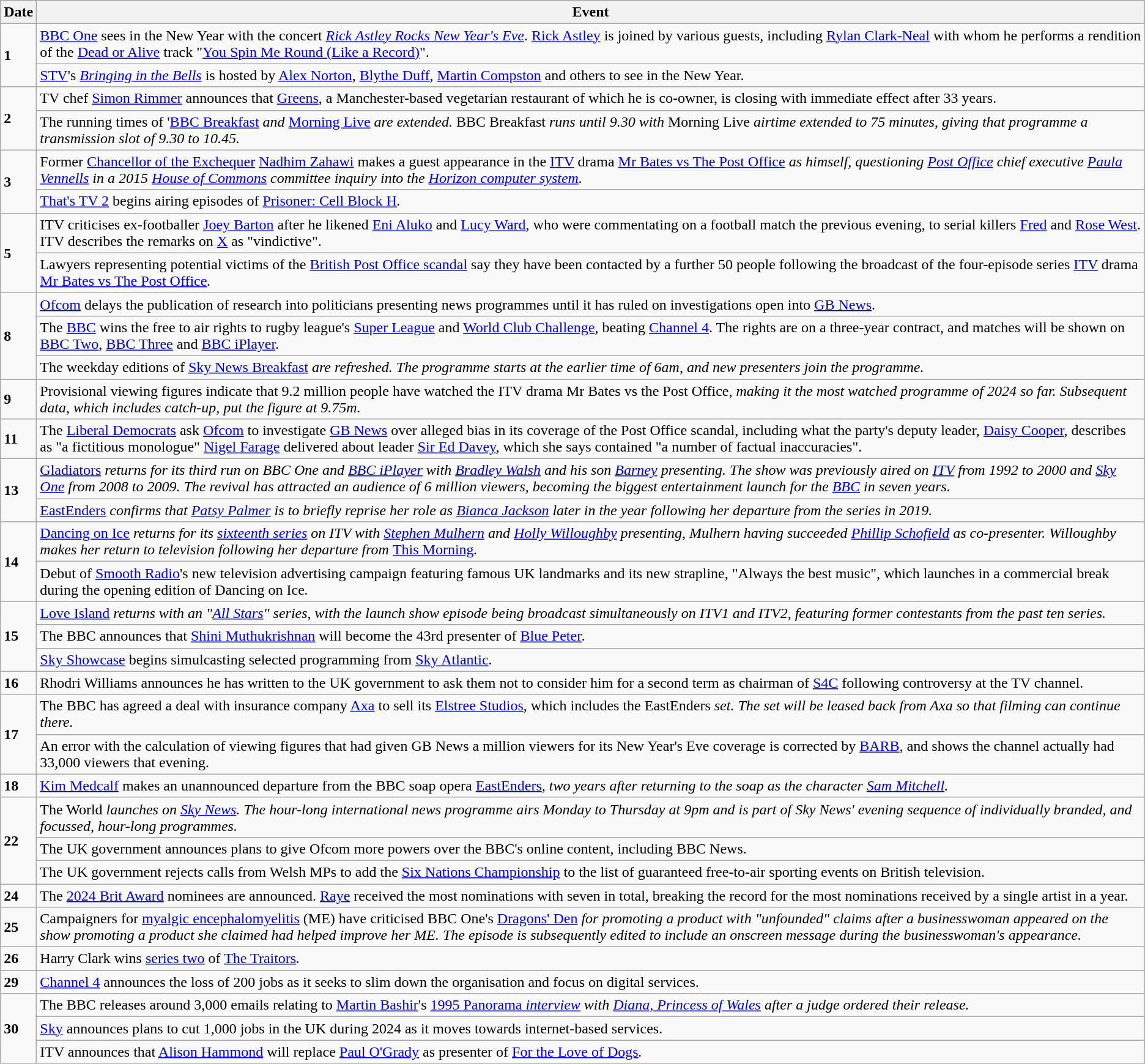<table class="wikitable">
<tr>
<th>Date</th>
<th>Event</th>
</tr>
<tr>
<td rowspan=2><strong>1</strong></td>
<td><a href='#'>BBC One</a> sees in the New Year with the concert <em><a href='#'>Rick Astley Rocks New Year's Eve</a></em>. <a href='#'>Rick Astley</a> is joined by various guests, including <a href='#'>Rylan Clark-Neal</a> with whom he performs a rendition of the <a href='#'>Dead or Alive</a> track "<a href='#'>You Spin Me Round (Like a Record)</a>".</td>
</tr>
<tr>
<td><a href='#'>STV</a>'s <em><a href='#'>Bringing in the Bells</a></em> is hosted by <a href='#'>Alex Norton</a>, <a href='#'>Blythe Duff</a>, <a href='#'>Martin Compston</a> and others to see in the New Year.</td>
</tr>
<tr>
<td rowspan=2><strong>2</strong></td>
<td>TV chef <a href='#'>Simon Rimmer</a> announces that <a href='#'>Greens</a>, a Manchester-based vegetarian restaurant of which he is co-owner, is closing with immediate effect after 33 years.</td>
</tr>
<tr>
<td>The running times of '<a href='#'>BBC Breakfast</a><em> and </em><a href='#'>Morning Live</a><em> are extended. </em>BBC Breakfast<em> runs until 9.30 with </em>Morning Live<em> airtime extended to 75 minutes, giving that programme a transmission slot of 9.30 to 10.45.</td>
</tr>
<tr>
<td rowspan=2><strong>3</strong></td>
<td>Former <a href='#'>Chancellor of the Exchequer</a> <a href='#'>Nadhim Zahawi</a> makes a guest appearance in the <a href='#'>ITV</a> drama </em><a href='#'>Mr Bates vs The Post Office</a><em> as himself, questioning <a href='#'>Post Office</a> chief executive <a href='#'>Paula Vennells</a> in a 2015 <a href='#'>House of Commons</a> committee inquiry into the <a href='#'>Horizon computer system</a>.</td>
</tr>
<tr>
<td><a href='#'>That's TV 2</a> begins airing episodes of </em><a href='#'>Prisoner: Cell Block H</a><em>.</td>
</tr>
<tr>
<td rowspan=2><strong>5</strong></td>
<td>ITV criticises ex-footballer <a href='#'>Joey Barton</a> after he likened <a href='#'>Eni Aluko</a> and <a href='#'>Lucy Ward</a>, who were commentating on a football match the previous evening, to serial killers <a href='#'>Fred</a> and <a href='#'>Rose West</a>. ITV describes the remarks on <a href='#'>X</a> as "vindictive".</td>
</tr>
<tr>
<td>Lawyers representing potential victims of the <a href='#'>British Post Office scandal</a> say they have been contacted by a further 50 people following the broadcast of the four-episode series <a href='#'>ITV</a> drama </em><a href='#'>Mr Bates vs The Post Office</a><em>.</td>
</tr>
<tr>
<td rowspan=3><strong>8</strong></td>
<td><a href='#'>Ofcom</a> delays the publication of research into politicians presenting news programmes until it has ruled on investigations open into <a href='#'>GB News</a>.</td>
</tr>
<tr>
<td>The <a href='#'>BBC</a> wins the free to air rights to rugby league's <a href='#'>Super League</a> and <a href='#'>World Club Challenge</a>, beating <a href='#'>Channel 4</a>. The rights are on a three-year contract, and matches will be shown on <a href='#'>BBC Two</a>, <a href='#'>BBC Three</a> and <a href='#'>BBC iPlayer</a>.</td>
</tr>
<tr>
<td>The weekday editions of </em><a href='#'>Sky News Breakfast</a><em> are refreshed. The programme starts at the earlier time of 6am, and new presenters join the programme.</td>
</tr>
<tr>
<td><strong>9</strong></td>
<td>Provisional viewing figures indicate that 9.2 million people have watched the ITV drama </em>Mr Bates vs the Post Office<em>, making it the most watched programme of 2024 so far. Subsequent data, which includes catch-up, put the figure at 9.75m.</td>
</tr>
<tr>
<td><strong>11</strong></td>
<td>The <a href='#'>Liberal Democrats</a> ask <a href='#'>Ofcom</a> to investigate <a href='#'>GB News</a> over alleged bias in its coverage of the Post Office scandal, including what the party's deputy leader, <a href='#'>Daisy Cooper</a>, describes as "a fictitious monologue" <a href='#'>Nigel Farage</a> delivered about leader <a href='#'>Sir Ed Davey</a>, which she says contained "a number of factual inaccuracies".</td>
</tr>
<tr>
<td rowspan=2><strong>13</strong></td>
<td></em><a href='#'>Gladiators</a><em> returns for its third run on BBC One and <a href='#'>BBC iPlayer</a> with <a href='#'>Bradley Walsh</a> and his son <a href='#'>Barney</a> presenting. The show was previously aired on <a href='#'>ITV</a> from 1992 to 2000 and <a href='#'>Sky One</a> from 2008 to 2009. The revival has attracted an audience of 6 million viewers, becoming the biggest entertainment launch for the <a href='#'>BBC</a> in seven years.</td>
</tr>
<tr>
<td></em><a href='#'>EastEnders</a><em> confirms that <a href='#'>Patsy Palmer</a> is to briefly reprise her role as <a href='#'>Bianca Jackson</a> later in the year following her departure from the series in 2019.</td>
</tr>
<tr>
<td rowspan=2><strong>14</strong></td>
<td></em><a href='#'>Dancing on Ice</a><em> returns for its <a href='#'>sixteenth series</a> on ITV with <a href='#'>Stephen Mulhern</a> and <a href='#'>Holly Willoughby</a> presenting, Mulhern having succeeded <a href='#'>Phillip Schofield</a> as co-presenter. Willoughby makes her return to television following her departure from </em><a href='#'>This Morning</a><em>.</td>
</tr>
<tr>
<td>Debut of <a href='#'>Smooth Radio</a>'s new television advertising campaign featuring famous UK landmarks and its new strapline, "Always the best music", which launches in a commercial break during the opening edition of </em>Dancing on Ice<em>.</td>
</tr>
<tr>
<td rowspan=3><strong>15</strong></td>
<td></em><a href='#'>Love Island</a><em> returns with an "<a href='#'>All Stars</a>" series, with the launch show episode being broadcast simultaneously on ITV1 and ITV2, featuring former contestants from the past ten series.</td>
</tr>
<tr>
<td>The BBC announces that <a href='#'>Shini Muthukrishnan</a> will become the 43rd presenter of </em><a href='#'>Blue Peter</a><em>.</td>
</tr>
<tr>
<td><a href='#'>Sky Showcase</a> begins simulcasting selected programming from <a href='#'>Sky Atlantic</a>.</td>
</tr>
<tr>
<td><strong>16</strong></td>
<td>Rhodri Williams announces he has written to the UK government to ask them not to consider him for a second term as chairman of <a href='#'>S4C</a> following controversy at the TV channel.</td>
</tr>
<tr>
<td rowspan=2><strong>17</strong></td>
<td>The BBC has agreed a deal with insurance company <a href='#'>Axa</a> to sell its <a href='#'>Elstree Studios</a>, which includes the </em>EastEnders<em> set. The set will be leased back from Axa so that filming can continue there.</td>
</tr>
<tr>
<td>An error with the calculation of viewing figures that had given GB News a million viewers for its New Year's Eve coverage is corrected by <a href='#'>BARB</a>, and shows the channel actually had 33,000 viewers that evening.</td>
</tr>
<tr>
<td><strong>18</strong></td>
<td><a href='#'>Kim Medcalf</a> makes an unannounced departure from the BBC soap opera </em><a href='#'>EastEnders</a><em>, two years after returning to the soap as the character <a href='#'>Sam Mitchell</a>.</td>
</tr>
<tr>
<td rowspan=3><strong>22</strong></td>
<td></em>The World<em> launches on <a href='#'>Sky News</a>. The hour-long international news programme airs Monday to Thursday at 9pm and is part of Sky News' evening sequence of individually branded, and focussed, hour-long programmes.</td>
</tr>
<tr>
<td>The UK government announces plans to give Ofcom more powers over the BBC's online content, including BBC News.</td>
</tr>
<tr>
<td>The UK government rejects calls from Welsh MPs to add the <a href='#'>Six Nations Championship</a> to the list of guaranteed free-to-air sporting events on British television.</td>
</tr>
<tr>
<td><strong>24</strong></td>
<td>The <a href='#'>2024 Brit Award</a> nominees are announced. <a href='#'>Raye</a> received the most nominations with seven in total, breaking the record for the most nominations received by a single artist in a year.</td>
</tr>
<tr>
<td><strong>25</strong></td>
<td>Campaigners for <a href='#'>myalgic encephalomyelitis</a> (ME) have criticised BBC One's </em><a href='#'>Dragons' Den</a><em> for promoting a product with "unfounded" claims after a businesswoman appeared on the show promoting a product she claimed had helped improve her ME. The episode is subsequently edited to include an onscreen message during the businesswoman's appearance.</td>
</tr>
<tr>
<td><strong>26</strong></td>
<td>Harry Clark wins <a href='#'>series two</a> of </em><a href='#'>The Traitors</a><em>.</td>
</tr>
<tr>
<td><strong>29</strong></td>
<td><a href='#'>Channel 4</a> announces the loss of 200 jobs as it seeks to slim down the organisation and focus on digital services.</td>
</tr>
<tr>
<td rowspan=3><strong>30</strong></td>
<td>The BBC releases around 3,000 emails relating to <a href='#'>Martin Bashir</a>'s <a href='#'>1995 </em>Panorama<em> interview</a> with <a href='#'>Diana, Princess of Wales</a> after a judge ordered their release.</td>
</tr>
<tr>
<td><a href='#'>Sky</a> announces plans to cut 1,000 jobs in the UK during 2024 as it moves towards internet-based services.</td>
</tr>
<tr>
<td>ITV announces that <a href='#'>Alison Hammond</a> will replace <a href='#'>Paul O'Grady</a> as presenter of </em><a href='#'>For the Love of Dogs</a><em>.</td>
</tr>
</table>
